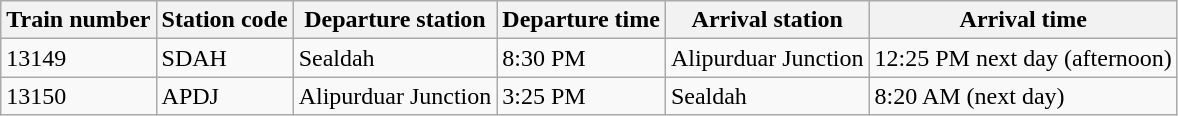<table class="wikitable">
<tr>
<th>Train number</th>
<th>Station code</th>
<th>Departure station</th>
<th>Departure time</th>
<th>Arrival station</th>
<th>Arrival time</th>
</tr>
<tr>
<td>13149</td>
<td>SDAH</td>
<td>Sealdah</td>
<td>8:30 PM</td>
<td>Alipurduar Junction</td>
<td>12:25 PM next day (afternoon)</td>
</tr>
<tr>
<td>13150</td>
<td>APDJ</td>
<td>Alipurduar Junction</td>
<td>3:25 PM</td>
<td>Sealdah</td>
<td>8:20 AM (next day)</td>
</tr>
</table>
